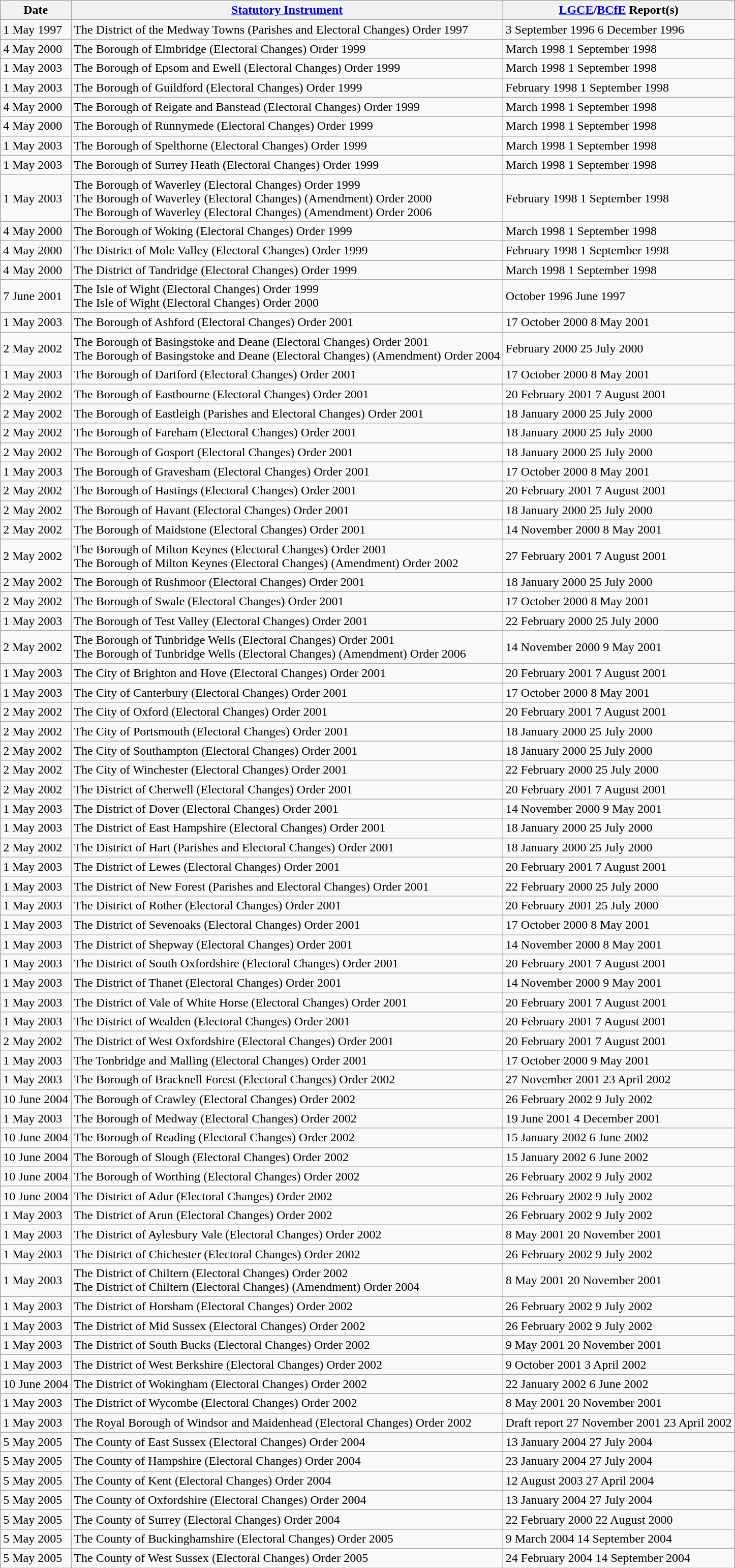<table class="wikitable sortable">
<tr>
<th>Date</th>
<th><a href='#'>Statutory Instrument</a></th>
<th><a href='#'>LGCE</a>/<a href='#'>BCfE</a> Report(s)</th>
</tr>
<tr>
<td>1 May 1997</td>
<td>The District of the Medway Towns (Parishes and Electoral Changes) Order 1997</td>
<td> 3 September 1996  6 December 1996</td>
</tr>
<tr>
<td>4 May 2000</td>
<td>The Borough of Elmbridge (Electoral Changes) Order 1999</td>
<td> March 1998  1 September 1998</td>
</tr>
<tr>
<td>1 May 2003</td>
<td>The Borough of Epsom and Ewell (Electoral Changes) Order 1999</td>
<td> March 1998  1 September 1998</td>
</tr>
<tr>
<td>1 May 2003</td>
<td>The Borough of Guildford (Electoral Changes) Order 1999</td>
<td> February 1998  1 September 1998</td>
</tr>
<tr>
<td>4 May 2000</td>
<td>The Borough of Reigate and Banstead (Electoral Changes) Order 1999</td>
<td> March 1998  1 September 1998</td>
</tr>
<tr>
<td>4 May 2000</td>
<td>The Borough of Runnymede (Electoral Changes) Order 1999</td>
<td> March 1998  1 September 1998</td>
</tr>
<tr>
<td>1 May 2003</td>
<td>The Borough of Spelthorne (Electoral Changes) Order 1999</td>
<td> March 1998  1 September 1998</td>
</tr>
<tr>
<td>1 May 2003</td>
<td>The Borough of Surrey Heath (Electoral Changes) Order 1999</td>
<td> March 1998  1 September 1998</td>
</tr>
<tr>
<td>1 May 2003</td>
<td>The Borough of Waverley (Electoral Changes) Order 1999<br>The Borough of Waverley (Electoral Changes) (Amendment) Order 2000<br>The Borough of Waverley (Electoral Changes) (Amendment) Order 2006</td>
<td> February 1998  1 September 1998</td>
</tr>
<tr>
<td>4 May 2000</td>
<td>The Borough of Woking (Electoral Changes) Order 1999</td>
<td> March 1998  1 September 1998</td>
</tr>
<tr>
<td>4 May 2000</td>
<td>The District of Mole Valley (Electoral Changes) Order 1999</td>
<td> February 1998  1 September 1998</td>
</tr>
<tr>
<td>4 May 2000</td>
<td>The District of Tandridge (Electoral Changes) Order 1999</td>
<td> March 1998  1 September 1998</td>
</tr>
<tr>
<td>7 June 2001</td>
<td>The Isle of Wight (Electoral Changes) Order 1999<br>The Isle of Wight (Electoral Changes) Order 2000</td>
<td> October 1996  June 1997</td>
</tr>
<tr>
<td>1 May 2003</td>
<td>The Borough of Ashford (Electoral Changes) Order 2001</td>
<td> 17 October 2000  8 May 2001</td>
</tr>
<tr>
<td>2 May 2002</td>
<td>The Borough of Basingstoke and Deane (Electoral Changes) Order 2001<br>The Borough of Basingstoke and Deane (Electoral Changes) (Amendment) Order 2004</td>
<td> February 2000  25 July 2000</td>
</tr>
<tr>
<td>1 May 2003</td>
<td>The Borough of Dartford (Electoral Changes) Order 2001</td>
<td> 17 October 2000  8 May 2001</td>
</tr>
<tr>
<td>2 May 2002</td>
<td>The Borough of Eastbourne (Electoral Changes) Order 2001</td>
<td> 20 February 2001  7 August 2001</td>
</tr>
<tr>
<td>2 May 2002</td>
<td>The Borough of Eastleigh (Parishes and Electoral Changes) Order 2001</td>
<td> 18 January 2000  25 July 2000</td>
</tr>
<tr>
<td>2 May 2002</td>
<td>The Borough of Fareham (Electoral Changes) Order 2001</td>
<td> 18 January 2000  25 July 2000</td>
</tr>
<tr>
<td>2 May 2002</td>
<td>The Borough of Gosport (Electoral Changes) Order 2001</td>
<td> 18 January 2000  25 July 2000</td>
</tr>
<tr>
<td>1 May 2003</td>
<td>The Borough of Gravesham (Electoral Changes) Order 2001</td>
<td> 17 October 2000  8 May 2001</td>
</tr>
<tr>
<td>2 May 2002</td>
<td>The Borough of Hastings (Electoral Changes) Order 2001</td>
<td> 20 February 2001  7 August 2001</td>
</tr>
<tr>
<td>2 May 2002</td>
<td>The Borough of Havant (Electoral Changes) Order 2001</td>
<td> 18 January 2000  25 July 2000</td>
</tr>
<tr>
<td>2 May 2002</td>
<td>The Borough of Maidstone (Electoral Changes) Order 2001</td>
<td> 14 November 2000  8 May 2001</td>
</tr>
<tr>
<td>2 May 2002</td>
<td>The Borough of Milton Keynes (Electoral Changes) Order 2001<br>The Borough of Milton Keynes (Electoral Changes) (Amendment) Order 2002</td>
<td> 27 February 2001  7 August 2001</td>
</tr>
<tr>
<td>2 May 2002</td>
<td>The Borough of Rushmoor (Electoral Changes) Order 2001</td>
<td> 18 January 2000  25 July 2000</td>
</tr>
<tr>
<td>2 May 2002</td>
<td>The Borough of Swale (Electoral Changes) Order 2001</td>
<td> 17 October 2000  8 May 2001</td>
</tr>
<tr>
<td>1 May 2003</td>
<td>The Borough of Test Valley (Electoral Changes) Order 2001</td>
<td> 22 February 2000  25 July 2000</td>
</tr>
<tr>
<td>2 May 2002</td>
<td>The Borough of Tunbridge Wells (Electoral Changes) Order 2001<br>The Borough of Tunbridge Wells (Electoral Changes) (Amendment) Order 2006</td>
<td> 14 November 2000  9 May 2001</td>
</tr>
<tr>
<td>1 May 2003</td>
<td>The City of Brighton and Hove (Electoral Changes) Order 2001</td>
<td> 20 February 2001  7 August 2001</td>
</tr>
<tr>
<td>1 May 2003</td>
<td>The City of Canterbury (Electoral Changes) Order 2001</td>
<td> 17 October 2000  8 May 2001</td>
</tr>
<tr>
<td>2 May 2002</td>
<td>The City of Oxford (Electoral Changes) Order 2001</td>
<td> 20 February 2001  7 August 2001</td>
</tr>
<tr>
<td>2 May 2002</td>
<td>The City of Portsmouth (Electoral Changes) Order 2001</td>
<td> 18 January 2000  25 July 2000</td>
</tr>
<tr>
<td>2 May 2002</td>
<td>The City of Southampton (Electoral Changes) Order 2001</td>
<td> 18 January 2000  25 July 2000</td>
</tr>
<tr>
<td>2 May 2002</td>
<td>The City of Winchester (Electoral Changes) Order 2001</td>
<td> 22 February 2000  25 July 2000</td>
</tr>
<tr>
<td>2 May 2002</td>
<td>The District of Cherwell (Electoral Changes) Order 2001</td>
<td> 20 February 2001  7 August 2001</td>
</tr>
<tr>
<td>1 May 2003</td>
<td>The District of Dover (Electoral Changes) Order 2001</td>
<td> 14 November 2000  9 May 2001</td>
</tr>
<tr>
<td>1 May 2003</td>
<td>The District of East Hampshire (Electoral Changes) Order 2001</td>
<td> 18 January 2000  25 July 2000</td>
</tr>
<tr>
<td>2 May 2002</td>
<td>The District of Hart (Parishes and Electoral Changes) Order 2001</td>
<td> 18 January 2000  25 July 2000</td>
</tr>
<tr>
<td>1 May 2003</td>
<td>The District of Lewes (Electoral Changes) Order 2001</td>
<td> 20 February 2001  7 August 2001</td>
</tr>
<tr>
<td>1 May 2003</td>
<td>The District of New Forest (Parishes and Electoral Changes) Order 2001</td>
<td> 22 February 2000  25 July 2000</td>
</tr>
<tr>
<td>1 May 2003</td>
<td>The District of Rother (Electoral Changes) Order 2001</td>
<td> 20 February 2001  25 July 2000</td>
</tr>
<tr>
<td>1 May 2003</td>
<td>The District of Sevenoaks (Electoral Changes) Order 2001</td>
<td> 17 October 2000  8 May 2001</td>
</tr>
<tr>
<td>1 May 2003</td>
<td>The District of Shepway (Electoral Changes) Order 2001</td>
<td> 14 November 2000  8 May 2001</td>
</tr>
<tr>
<td>1 May 2003</td>
<td>The District of South Oxfordshire (Electoral Changes) Order 2001</td>
<td> 20 February 2001  7 August 2001</td>
</tr>
<tr>
<td>1 May 2003</td>
<td>The District of Thanet (Electoral Changes) Order 2001</td>
<td> 14 November 2000  9 May 2001</td>
</tr>
<tr>
<td>1 May 2003</td>
<td>The District of Vale of White Horse (Electoral Changes) Order 2001</td>
<td> 20 February 2001  7 August 2001</td>
</tr>
<tr>
<td>1 May 2003</td>
<td>The District of Wealden (Electoral Changes) Order 2001</td>
<td> 20 February 2001  7 August 2001</td>
</tr>
<tr>
<td>2 May 2002</td>
<td>The District of West Oxfordshire (Electoral Changes) Order 2001</td>
<td> 20 February 2001  7 August 2001</td>
</tr>
<tr>
<td>1 May 2003</td>
<td>The Tonbridge and Malling (Electoral Changes) Order 2001</td>
<td> 17 October 2000  9 May 2001</td>
</tr>
<tr>
<td>1 May 2003</td>
<td>The Borough of Bracknell Forest (Electoral Changes) Order 2002</td>
<td> 27 November 2001  23 April 2002</td>
</tr>
<tr>
<td>10 June 2004</td>
<td>The Borough of Crawley (Electoral Changes) Order 2002</td>
<td> 26 February 2002  9 July 2002</td>
</tr>
<tr>
<td>1 May 2003</td>
<td>The Borough of Medway (Electoral Changes) Order 2002</td>
<td> 19 June 2001  4 December 2001</td>
</tr>
<tr>
<td>10 June 2004</td>
<td>The Borough of Reading (Electoral Changes) Order 2002</td>
<td> 15 January 2002  6 June 2002</td>
</tr>
<tr>
<td>10 June 2004</td>
<td>The Borough of Slough (Electoral Changes) Order 2002</td>
<td> 15 January 2002  6 June 2002</td>
</tr>
<tr>
<td>10 June 2004</td>
<td>The Borough of Worthing (Electoral Changes) Order 2002</td>
<td> 26 February 2002  9 July 2002</td>
</tr>
<tr>
<td>10 June 2004</td>
<td>The District of Adur (Electoral Changes) Order 2002</td>
<td> 26 February 2002  9 July 2002</td>
</tr>
<tr>
<td>1 May 2003</td>
<td>The District of Arun (Electoral Changes) Order 2002</td>
<td> 26 February 2002  9 July 2002</td>
</tr>
<tr>
<td>1 May 2003</td>
<td>The District of Aylesbury Vale (Electoral Changes) Order 2002</td>
<td> 8 May 2001  20 November 2001</td>
</tr>
<tr>
<td>1 May 2003</td>
<td>The District of Chichester (Electoral Changes) Order 2002</td>
<td> 26 February 2002  9 July 2002</td>
</tr>
<tr>
<td>1 May 2003</td>
<td>The District of Chiltern (Electoral Changes) Order 2002<br>The District of Chiltern (Electoral Changes) (Amendment) Order 2004</td>
<td> 8 May 2001  20 November 2001</td>
</tr>
<tr>
<td>1 May 2003</td>
<td>The District of Horsham (Electoral Changes) Order 2002</td>
<td> 26 February 2002  9 July 2002</td>
</tr>
<tr>
<td>1 May 2003</td>
<td>The District of Mid Sussex (Electoral Changes) Order 2002</td>
<td> 26 February 2002  9 July 2002</td>
</tr>
<tr>
<td>1 May 2003</td>
<td>The District of South Bucks (Electoral Changes) Order 2002</td>
<td> 9 May 2001  20 November 2001</td>
</tr>
<tr>
<td>1 May 2003</td>
<td>The District of West Berkshire (Electoral Changes) Order 2002</td>
<td> 9 October 2001  3 April 2002</td>
</tr>
<tr>
<td>10 June 2004</td>
<td>The District of Wokingham (Electoral Changes) Order 2002</td>
<td> 22 January 2002  6 June 2002</td>
</tr>
<tr>
<td>1 May 2003</td>
<td>The District of Wycombe (Electoral Changes) Order 2002</td>
<td> 8 May 2001  20 November 2001</td>
</tr>
<tr>
<td>1 May 2003</td>
<td>The Royal Borough of Windsor and Maidenhead (Electoral Changes) Order 2002</td>
<td>Draft report 27 November 2001  23 April 2002</td>
</tr>
<tr>
<td>5 May 2005</td>
<td>The County of East Sussex (Electoral Changes) Order 2004</td>
<td> 13 January 2004  27 July 2004</td>
</tr>
<tr>
<td>5 May 2005</td>
<td>The County of Hampshire (Electoral Changes) Order 2004</td>
<td> 23 January 2004  27 July 2004</td>
</tr>
<tr>
<td>5 May 2005</td>
<td>The County of Kent (Electoral Changes) Order 2004</td>
<td> 12 August 2003  27 April 2004</td>
</tr>
<tr>
<td>5 May 2005</td>
<td>The County of Oxfordshire (Electoral Changes) Order 2004</td>
<td> 13 January 2004  27 July 2004</td>
</tr>
<tr>
<td>5 May 2005</td>
<td>The County of Surrey (Electoral Changes) Order 2004</td>
<td> 22 February 2000  22 August 2000</td>
</tr>
<tr>
<td>5 May 2005</td>
<td>The County of Buckinghamshire (Electoral Changes) Order 2005</td>
<td> 9 March 2004  14 September 2004</td>
</tr>
<tr>
<td>5 May 2005</td>
<td>The County of West Sussex (Electoral Changes) Order 2005</td>
<td> 24 February 2004  14 September 2004</td>
</tr>
</table>
